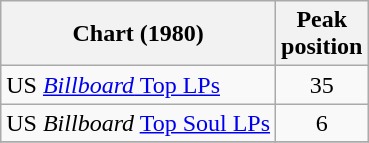<table class="wikitable">
<tr>
<th>Chart (1980)</th>
<th>Peak<br>position</th>
</tr>
<tr>
<td>US <a href='#'><em>Billboard</em> Top LPs</a></td>
<td align=center>35</td>
</tr>
<tr>
<td>US <em>Billboard</em> <a href='#'>Top Soul LPs</a></td>
<td align=center>6</td>
</tr>
<tr>
</tr>
</table>
